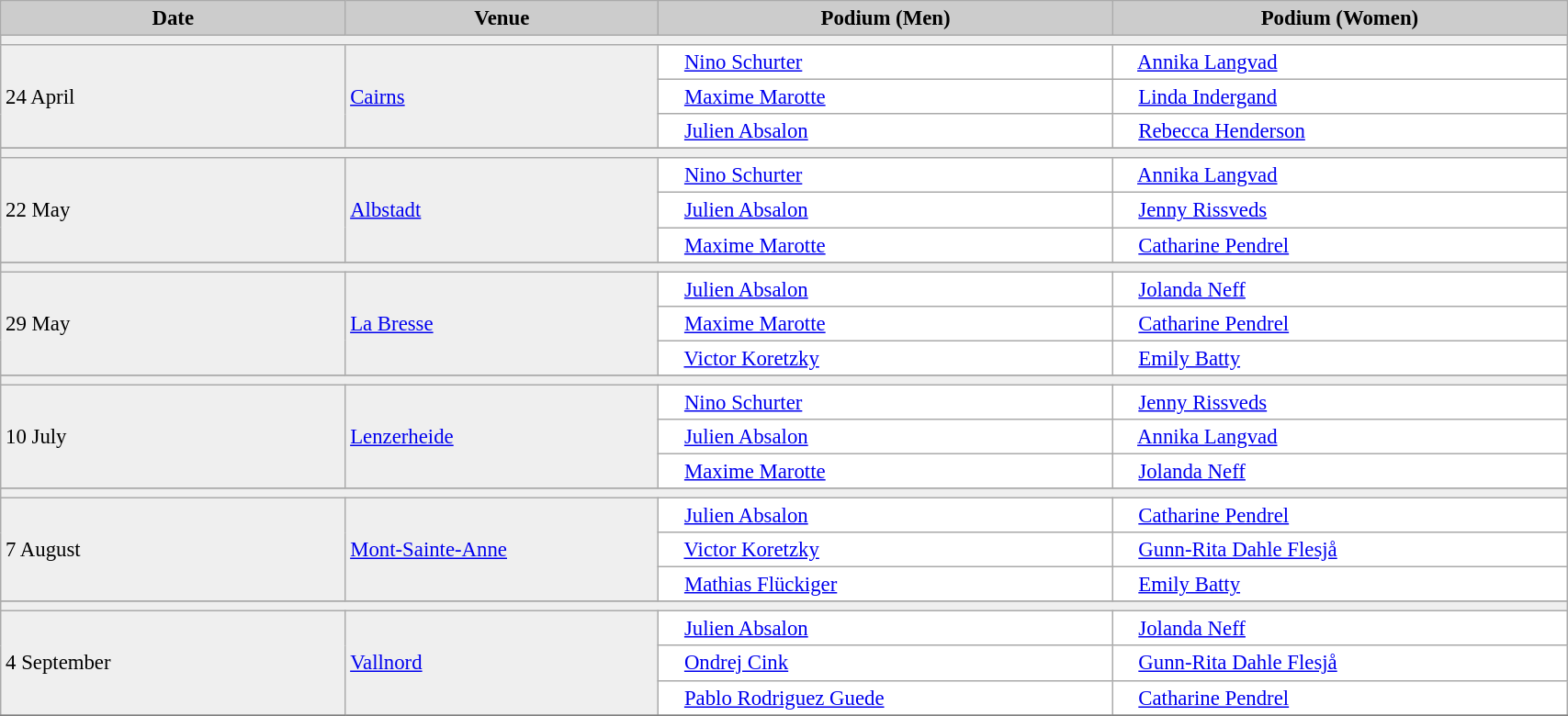<table class="wikitable" width=90% bgcolor="#f7f8ff" cellpadding="3" cellspacing="0" border="1" style="font-size: 95%; border: gray solid 1px; border-collapse: collapse;">
<tr bgcolor="#CCCCCC">
<td align="center"><strong>Date</strong></td>
<td width=20% align="center"><strong>Venue</strong></td>
<td width=29% align="center"><strong>Podium (Men)</strong></td>
<td width=29% align="center"><strong>Podium (Women)</strong></td>
</tr>
<tr bgcolor="#EFEFEF">
<td colspan=4></td>
</tr>
<tr bgcolor="#EFEFEF">
<td rowspan=3>24 April</td>
<td rowspan=3> <a href='#'>Cairns</a></td>
<td bgcolor="#ffffff">      <a href='#'>Nino Schurter</a></td>
<td bgcolor="#ffffff">      <a href='#'>Annika Langvad</a></td>
</tr>
<tr>
<td bgcolor="#ffffff">      <a href='#'>Maxime Marotte</a></td>
<td bgcolor="#ffffff">      <a href='#'>Linda Indergand</a></td>
</tr>
<tr>
<td bgcolor="#ffffff">      <a href='#'>Julien Absalon</a></td>
<td bgcolor="#ffffff">      <a href='#'>Rebecca Henderson</a></td>
</tr>
<tr>
</tr>
<tr bgcolor="#EFEFEF">
<td colspan=4></td>
</tr>
<tr bgcolor="#EFEFEF">
<td rowspan=3>22 May</td>
<td rowspan=3> <a href='#'>Albstadt</a></td>
<td bgcolor="#ffffff">      <a href='#'>Nino Schurter</a></td>
<td bgcolor="#ffffff">      <a href='#'>Annika Langvad</a></td>
</tr>
<tr>
<td bgcolor="#ffffff">      <a href='#'>Julien Absalon</a></td>
<td bgcolor="#ffffff">      <a href='#'>Jenny Rissveds</a></td>
</tr>
<tr>
<td bgcolor="#ffffff">      <a href='#'>Maxime Marotte</a></td>
<td bgcolor="#ffffff">      <a href='#'>Catharine Pendrel</a></td>
</tr>
<tr>
</tr>
<tr bgcolor="#EFEFEF">
<td colspan=4></td>
</tr>
<tr bgcolor="#EFEFEF">
<td rowspan=3>29 May</td>
<td rowspan=3> <a href='#'>La Bresse</a></td>
<td bgcolor="#ffffff">      <a href='#'>Julien Absalon</a></td>
<td bgcolor="#ffffff">       <a href='#'>Jolanda Neff</a></td>
</tr>
<tr>
<td bgcolor="#ffffff">      <a href='#'>Maxime Marotte</a></td>
<td bgcolor="#ffffff">      <a href='#'>Catharine Pendrel</a></td>
</tr>
<tr>
<td bgcolor="#ffffff">      <a href='#'>Victor Koretzky</a></td>
<td bgcolor="#ffffff">      <a href='#'>Emily Batty</a></td>
</tr>
<tr>
</tr>
<tr bgcolor="#EFEFEF">
<td colspan=4></td>
</tr>
<tr bgcolor="#EFEFEF">
<td rowspan=3>10 July</td>
<td rowspan=3> <a href='#'>Lenzerheide</a></td>
<td bgcolor="#ffffff">      <a href='#'>Nino Schurter</a></td>
<td bgcolor="#ffffff">       <a href='#'>Jenny Rissveds</a></td>
</tr>
<tr>
<td bgcolor="#ffffff">      <a href='#'>Julien Absalon</a></td>
<td bgcolor="#ffffff">      <a href='#'>Annika Langvad</a></td>
</tr>
<tr>
<td bgcolor="#ffffff">      <a href='#'>Maxime Marotte</a></td>
<td bgcolor="#ffffff">      <a href='#'>Jolanda Neff</a></td>
</tr>
<tr>
</tr>
<tr bgcolor="#EFEFEF">
<td colspan=4></td>
</tr>
<tr bgcolor="#EFEFEF">
<td rowspan=3>7 August</td>
<td rowspan=3> <a href='#'>Mont-Sainte-Anne</a></td>
<td bgcolor="#ffffff">      <a href='#'>Julien Absalon</a></td>
<td bgcolor="#ffffff">      <a href='#'>Catharine Pendrel</a></td>
</tr>
<tr>
<td bgcolor="#ffffff">      <a href='#'>Victor Koretzky</a></td>
<td bgcolor="#ffffff">      <a href='#'>Gunn-Rita Dahle Flesjå</a></td>
</tr>
<tr>
<td bgcolor="#ffffff">      <a href='#'>Mathias Flückiger</a></td>
<td bgcolor="#ffffff">      <a href='#'>Emily Batty</a></td>
</tr>
<tr>
</tr>
<tr>
</tr>
<tr bgcolor="#EFEFEF">
<td colspan=4></td>
</tr>
<tr bgcolor="#EFEFEF">
<td rowspan=3>4 September</td>
<td rowspan=3> <a href='#'>Vallnord</a></td>
<td bgcolor="#ffffff">      <a href='#'>Julien Absalon</a></td>
<td bgcolor="#ffffff">       <a href='#'>Jolanda Neff</a></td>
</tr>
<tr>
<td bgcolor="#ffffff">      <a href='#'>Ondrej Cink</a></td>
<td bgcolor="#ffffff">      <a href='#'>Gunn-Rita Dahle Flesjå</a></td>
</tr>
<tr>
<td bgcolor="#ffffff">      <a href='#'>Pablo Rodriguez Guede</a></td>
<td bgcolor="#ffffff">      <a href='#'>Catharine Pendrel</a></td>
</tr>
<tr>
</tr>
</table>
